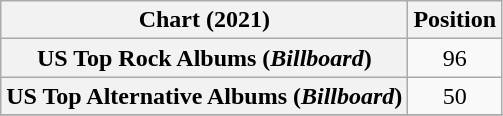<table class="wikitable plainrowheaders" style="text-align:center">
<tr>
<th scope="col">Chart (2021)</th>
<th scope="col">Position</th>
</tr>
<tr>
<th scope="row">US Top Rock Albums (<em>Billboard</em>)</th>
<td>96</td>
</tr>
<tr>
<th scope="row">US Top Alternative Albums (<em>Billboard</em>)</th>
<td>50</td>
</tr>
<tr>
</tr>
</table>
